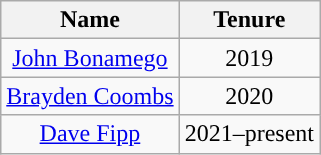<table class="wikitable" style="text-align:center">
<tr>
<th>Name</th>
<th>Tenure</th>
</tr>
<tr>
<td><a href='#'>John Bonamego</a></td>
<td>2019</td>
</tr>
<tr>
<td><a href='#'>Brayden Coombs</a></td>
<td>2020</td>
</tr>
<tr>
<td><a href='#'>Dave Fipp</a></td>
<td>2021–present</td>
</tr>
</table>
